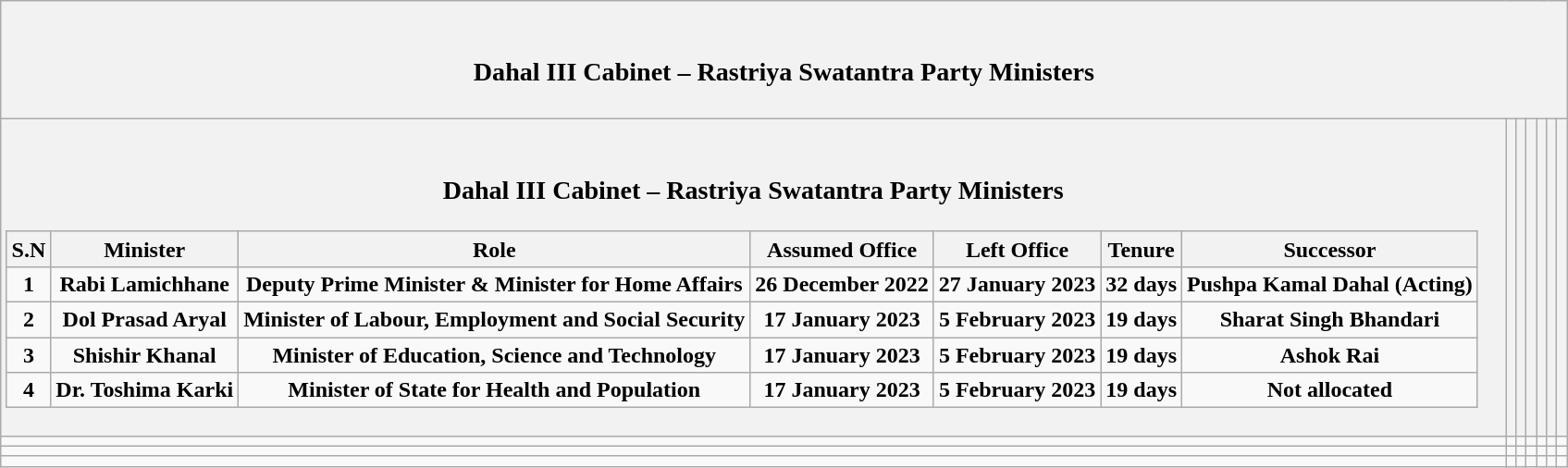<table class="wikitable">
<tr>
<th colspan="7"><br><h3>Dahal III Cabinet – Rastriya Swatantra Party Ministers</h3></th>
</tr>
<tr>
<th><br><h3>Dahal III Cabinet – Rastriya Swatantra Party Ministers</h3><table class="wikitable">
<tr>
<th>S.N</th>
<th>Minister</th>
<th>Role</th>
<th>Assumed Office</th>
<th>Left Office</th>
<th>Tenure</th>
<th>Successor</th>
</tr>
<tr>
<td>1</td>
<td><strong>Rabi Lamichhane</strong></td>
<td>Deputy Prime Minister & Minister for Home Affairs</td>
<td>26 December 2022</td>
<td>27 January 2023</td>
<td>32 days</td>
<td>Pushpa Kamal Dahal (Acting)</td>
</tr>
<tr>
<td>2</td>
<td>Dol Prasad Aryal</td>
<td>Minister of Labour, Employment and Social Security</td>
<td>17 January 2023</td>
<td>5 February 2023</td>
<td>19 days</td>
<td>Sharat Singh Bhandari</td>
</tr>
<tr>
<td>3</td>
<td>Shishir Khanal</td>
<td>Minister of Education, Science and Technology</td>
<td>17 January 2023</td>
<td>5 February 2023</td>
<td>19 days</td>
<td>Ashok Rai</td>
</tr>
<tr>
<td>4</td>
<td>Dr. Toshima Karki</td>
<td>Minister of State for Health and Population</td>
<td>17 January 2023</td>
<td>5 February 2023</td>
<td>19 days</td>
<td>Not allocated</td>
</tr>
</table>
</th>
<th></th>
<th></th>
<th></th>
<th></th>
<th></th>
<th></th>
</tr>
<tr>
<td></td>
<td></td>
<td></td>
<td></td>
<td></td>
<td></td>
<td></td>
</tr>
<tr>
<td></td>
<td></td>
<td></td>
<td></td>
<td></td>
<td></td>
<td></td>
</tr>
<tr>
<td></td>
<td></td>
<td></td>
<td></td>
<td></td>
<td></td>
<td></td>
</tr>
</table>
